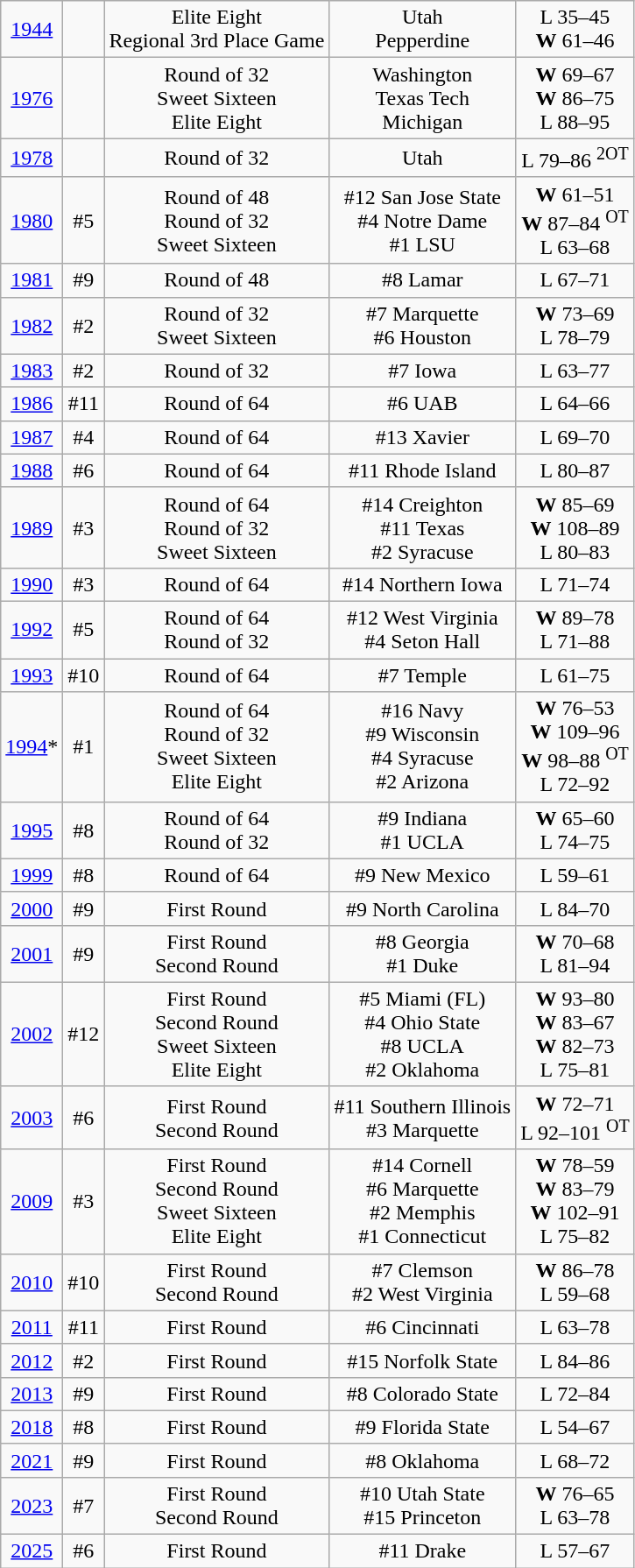<table class="wikitable" style="text-align:center">
<tr>
<td><a href='#'>1944</a></td>
<td></td>
<td>Elite Eight<br>Regional 3rd Place Game</td>
<td>Utah<br>Pepperdine</td>
<td>L 35–45<br><strong>W</strong> 61–46</td>
</tr>
<tr align="center">
<td><a href='#'>1976</a></td>
<td></td>
<td>Round of 32<br>Sweet Sixteen<br>Elite Eight</td>
<td>Washington<br>Texas Tech<br>Michigan</td>
<td><strong>W</strong> 69–67<br><strong>W</strong> 86–75<br>L 88–95</td>
</tr>
<tr align="center">
<td><a href='#'>1978</a></td>
<td></td>
<td>Round of 32</td>
<td>Utah</td>
<td>L 79–86 <sup>2OT</sup></td>
</tr>
<tr align="center">
<td><a href='#'>1980</a></td>
<td>#5</td>
<td>Round of 48<br>Round of 32<br>Sweet Sixteen</td>
<td>#12 San Jose State<br>#4 Notre Dame<br>#1 LSU</td>
<td><strong>W</strong> 61–51<br><strong>W</strong> 87–84 <sup>OT</sup><br>L 63–68</td>
</tr>
<tr align="center">
<td><a href='#'>1981</a></td>
<td>#9</td>
<td>Round of 48</td>
<td>#8 Lamar</td>
<td>L 67–71</td>
</tr>
<tr align="center">
<td><a href='#'>1982</a></td>
<td>#2</td>
<td>Round of 32<br>Sweet Sixteen</td>
<td>#7 Marquette<br>#6 Houston</td>
<td><strong>W</strong> 73–69<br>L 78–79</td>
</tr>
<tr align="center">
<td><a href='#'>1983</a></td>
<td>#2</td>
<td>Round of 32</td>
<td>#7 Iowa</td>
<td>L 63–77</td>
</tr>
<tr align="center">
<td><a href='#'>1986</a></td>
<td>#11</td>
<td>Round of 64</td>
<td>#6 UAB</td>
<td>L 64–66</td>
</tr>
<tr align="center">
<td><a href='#'>1987</a></td>
<td>#4</td>
<td>Round of 64</td>
<td>#13 Xavier</td>
<td>L 69–70</td>
</tr>
<tr align="center">
<td><a href='#'>1988</a></td>
<td>#6</td>
<td>Round of 64</td>
<td>#11 Rhode Island</td>
<td>L 80–87</td>
</tr>
<tr align="center">
<td><a href='#'>1989</a></td>
<td>#3</td>
<td>Round of 64<br>Round of 32<br>Sweet Sixteen</td>
<td>#14 Creighton<br>#11 Texas<br>#2 Syracuse</td>
<td><strong>W</strong> 85–69<br><strong>W</strong> 108–89<br>L 80–83</td>
</tr>
<tr align="center">
<td><a href='#'>1990</a></td>
<td>#3</td>
<td>Round of 64</td>
<td>#14 Northern Iowa</td>
<td>L 71–74</td>
</tr>
<tr align="center">
<td><a href='#'>1992</a></td>
<td>#5</td>
<td>Round of 64<br>Round of 32</td>
<td>#12 West Virginia<br>#4 Seton Hall</td>
<td><strong>W</strong> 89–78<br>L 71–88</td>
</tr>
<tr align="center">
<td><a href='#'>1993</a></td>
<td>#10</td>
<td>Round of 64</td>
<td>#7 Temple</td>
<td>L 61–75</td>
</tr>
<tr align="center">
<td><a href='#'>1994</a>*</td>
<td>#1</td>
<td>Round of 64<br>Round of 32<br>Sweet Sixteen<br>Elite Eight</td>
<td>#16 Navy<br>#9 Wisconsin<br>#4 Syracuse<br>#2 Arizona</td>
<td><strong>W</strong> 76–53<br><strong>W</strong> 109–96<br><strong>W</strong> 98–88 <sup>OT</sup><br>L 72–92</td>
</tr>
<tr align="center">
<td><a href='#'>1995</a></td>
<td>#8</td>
<td>Round of 64<br>Round of 32</td>
<td>#9 Indiana<br>#1 UCLA</td>
<td><strong>W</strong> 65–60<br>L 74–75</td>
</tr>
<tr align="center">
<td><a href='#'>1999</a></td>
<td>#8</td>
<td>Round of 64</td>
<td>#9 New Mexico</td>
<td>L 59–61</td>
</tr>
<tr align="center">
<td><a href='#'>2000</a></td>
<td>#9</td>
<td>First Round</td>
<td>#9 North Carolina</td>
<td>L 84–70</td>
</tr>
<tr align="center">
<td><a href='#'>2001</a></td>
<td>#9</td>
<td>First Round<br>Second Round</td>
<td>#8 Georgia<br>#1 Duke</td>
<td><strong>W</strong> 70–68<br>L 81–94</td>
</tr>
<tr align="center">
<td><a href='#'>2002</a></td>
<td>#12</td>
<td>First Round<br>Second Round<br>Sweet Sixteen<br>Elite Eight</td>
<td>#5 Miami (FL)<br>#4 Ohio State<br>#8 UCLA<br>#2 Oklahoma</td>
<td><strong>W</strong> 93–80<br><strong>W</strong> 83–67<br><strong>W</strong> 82–73<br>L 75–81</td>
</tr>
<tr align="center">
<td><a href='#'>2003</a></td>
<td>#6</td>
<td>First Round<br>Second Round</td>
<td>#11 Southern Illinois<br>#3 Marquette</td>
<td><strong>W</strong> 72–71<br>L 92–101 <sup>OT</sup></td>
</tr>
<tr align="center">
<td><a href='#'>2009</a></td>
<td>#3</td>
<td>First Round<br>Second Round<br>Sweet Sixteen<br>Elite Eight</td>
<td>#14 Cornell<br>#6 Marquette<br>#2 Memphis<br>#1 Connecticut</td>
<td><strong>W</strong> 78–59<br><strong>W</strong> 83–79<br><strong>W</strong> 102–91<br>L 75–82</td>
</tr>
<tr align="center">
<td><a href='#'>2010</a></td>
<td>#10</td>
<td>First Round<br>Second Round</td>
<td>#7 Clemson<br>#2 West Virginia</td>
<td><strong>W</strong> 86–78<br>L 59–68</td>
</tr>
<tr align="center">
<td><a href='#'>2011</a></td>
<td>#11</td>
<td>First Round</td>
<td>#6 Cincinnati</td>
<td>L 63–78</td>
</tr>
<tr align="center">
<td><a href='#'>2012</a></td>
<td>#2</td>
<td>First Round</td>
<td>#15 Norfolk State</td>
<td>L 84–86</td>
</tr>
<tr align="center">
<td><a href='#'>2013</a></td>
<td>#9</td>
<td>First Round</td>
<td>#8 Colorado State</td>
<td>L 72–84</td>
</tr>
<tr align="center">
<td><a href='#'>2018</a></td>
<td>#8</td>
<td>First Round</td>
<td>#9 Florida State</td>
<td>L 54–67</td>
</tr>
<tr align="center">
<td><a href='#'>2021</a></td>
<td>#9</td>
<td>First Round</td>
<td>#8 Oklahoma</td>
<td>L 68–72</td>
</tr>
<tr align="center">
<td><a href='#'>2023</a></td>
<td>#7</td>
<td>First Round<br>Second Round</td>
<td>#10 Utah State<br>#15 Princeton</td>
<td><strong>W</strong> 76–65<br> L 63–78</td>
</tr>
<tr align="center">
<td><a href='#'>2025</a></td>
<td>#6</td>
<td>First Round</td>
<td>#11 Drake</td>
<td>L 57–67</td>
</tr>
</table>
